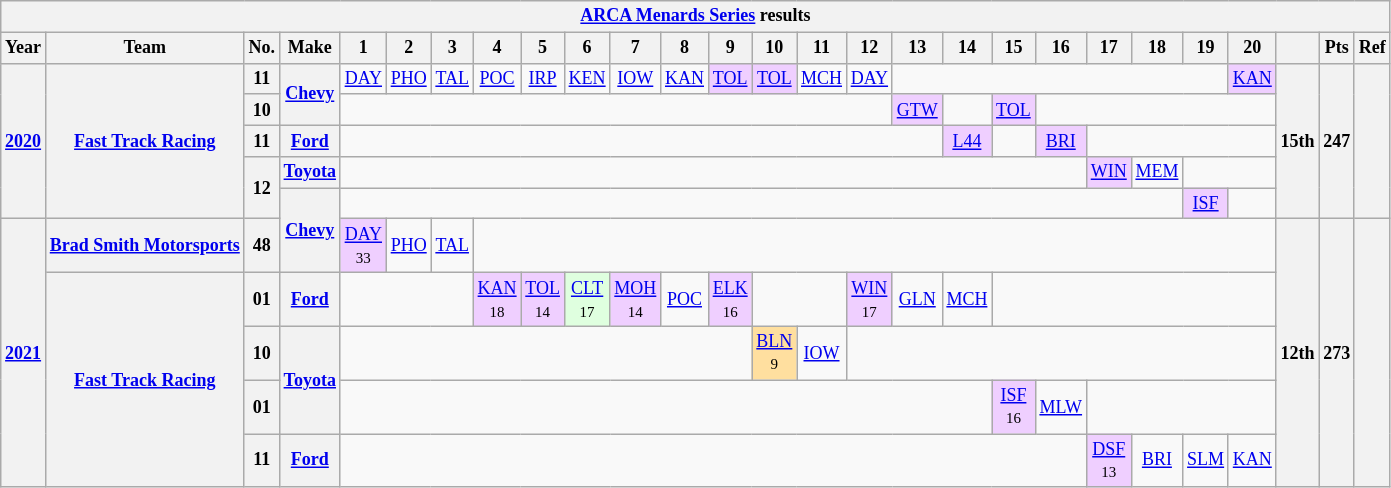<table class="wikitable" style="text-align:center; font-size:75%">
<tr>
<th colspan=27><a href='#'>ARCA Menards Series</a> results</th>
</tr>
<tr>
<th>Year</th>
<th>Team</th>
<th>No.</th>
<th>Make</th>
<th>1</th>
<th>2</th>
<th>3</th>
<th>4</th>
<th>5</th>
<th>6</th>
<th>7</th>
<th>8</th>
<th>9</th>
<th>10</th>
<th>11</th>
<th>12</th>
<th>13</th>
<th>14</th>
<th>15</th>
<th>16</th>
<th>17</th>
<th>18</th>
<th>19</th>
<th>20</th>
<th></th>
<th>Pts</th>
<th>Ref</th>
</tr>
<tr>
<th rowspan=5><a href='#'>2020</a></th>
<th rowspan="5"><a href='#'>Fast Track Racing</a></th>
<th>11</th>
<th rowspan=2><a href='#'>Chevy</a></th>
<td><a href='#'>DAY</a></td>
<td><a href='#'>PHO</a></td>
<td><a href='#'>TAL</a></td>
<td><a href='#'>POC</a></td>
<td><a href='#'>IRP</a></td>
<td><a href='#'>KEN</a></td>
<td><a href='#'>IOW</a></td>
<td><a href='#'>KAN</a></td>
<td style="background:#EFCFFF;"><a href='#'>TOL</a><br></td>
<td style="background:#EFCFFF;"><a href='#'>TOL</a><br></td>
<td><a href='#'>MCH</a></td>
<td><a href='#'>DAY</a></td>
<td colspan=7></td>
<td style="background:#EFCFFF;"><a href='#'>KAN</a><br></td>
<th rowspan=5>15th</th>
<th rowspan=5>247</th>
<th rowspan=5></th>
</tr>
<tr>
<th>10</th>
<td colspan=12></td>
<td style="background:#EFCFFF;"><a href='#'>GTW</a><br></td>
<td></td>
<td style="background:#EFCFFF;"><a href='#'>TOL</a><br></td>
<td colspan=5></td>
</tr>
<tr>
<th>11</th>
<th><a href='#'>Ford</a></th>
<td colspan=13></td>
<td style="background:#EFCFFF;"><a href='#'>L44</a><br></td>
<td></td>
<td style="background:#EFCFFF;"><a href='#'>BRI</a><br></td>
<td colspan=4></td>
</tr>
<tr>
<th rowspan=2>12</th>
<th><a href='#'>Toyota</a></th>
<td colspan=16></td>
<td style="background:#EFCFFF;"><a href='#'>WIN</a><br></td>
<td><a href='#'>MEM</a></td>
<td colspan=2></td>
</tr>
<tr>
<th rowspan=2><a href='#'>Chevy</a></th>
<td colspan=18></td>
<td style="background:#EFCFFF;"><a href='#'>ISF</a><br></td>
<td></td>
</tr>
<tr>
<th rowspan=5><a href='#'>2021</a></th>
<th><a href='#'>Brad Smith Motorsports</a></th>
<th>48</th>
<td style="background:#EFCFFF;"><a href='#'>DAY</a><br><small>33</small></td>
<td><a href='#'>PHO</a></td>
<td><a href='#'>TAL</a></td>
<td colspan=17></td>
<th rowspan=5>12th</th>
<th rowspan=5>273</th>
<th rowspan=5></th>
</tr>
<tr>
<th rowspan="4"><a href='#'>Fast Track Racing</a></th>
<th>01</th>
<th><a href='#'>Ford</a></th>
<td colspan=3></td>
<td style="background:#EFCFFF;"><a href='#'>KAN</a><br><small>18</small></td>
<td style="background:#EFCFFF;"><a href='#'>TOL</a><br><small>14</small></td>
<td style="background:#DFFFDF;"><a href='#'>CLT</a><br><small>17</small></td>
<td style="background:#EFCFFF;"><a href='#'>MOH</a><br><small>14</small></td>
<td><a href='#'>POC</a></td>
<td style="background:#EFCFFF;"><a href='#'>ELK</a><br><small>16</small></td>
<td colspan=2></td>
<td style="background:#EFCFFF;"><a href='#'>WIN</a><br><small>17</small></td>
<td><a href='#'>GLN</a></td>
<td><a href='#'>MCH</a></td>
<td colspan=6></td>
</tr>
<tr>
<th>10</th>
<th rowspan=2><a href='#'>Toyota</a></th>
<td colspan=9></td>
<td style="background:#FFDF9F;"><a href='#'>BLN</a><br><small>9</small></td>
<td><a href='#'>IOW</a></td>
<td colspan=9></td>
</tr>
<tr>
<th>01</th>
<td colspan=14></td>
<td style="background:#EFCFFF;"><a href='#'>ISF</a><br><small>16</small></td>
<td><a href='#'>MLW</a></td>
<td colspan=4></td>
</tr>
<tr>
<th>11</th>
<th><a href='#'>Ford</a></th>
<td colspan=16></td>
<td style="background:#EFCFFF;"><a href='#'>DSF</a><br><small>13</small></td>
<td><a href='#'>BRI</a></td>
<td><a href='#'>SLM</a></td>
<td><a href='#'>KAN</a></td>
</tr>
</table>
